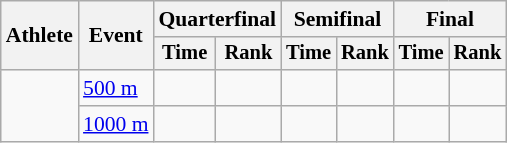<table class="wikitable" style="font-size:90%">
<tr>
<th rowspan=2>Athlete</th>
<th rowspan=2>Event</th>
<th colspan=2>Quarterfinal</th>
<th colspan=2>Semifinal</th>
<th colspan=2>Final</th>
</tr>
<tr style="font-size:95%">
<th>Time</th>
<th>Rank</th>
<th>Time</th>
<th>Rank</th>
<th>Time</th>
<th>Rank</th>
</tr>
<tr align=center>
<td align=left rowspan=2></td>
<td align=left><a href='#'>500 m</a></td>
<td></td>
<td></td>
<td></td>
<td></td>
<td></td>
<td></td>
</tr>
<tr align=center>
<td align=left><a href='#'>1000 m</a></td>
<td></td>
<td></td>
<td></td>
<td></td>
<td></td>
<td></td>
</tr>
</table>
